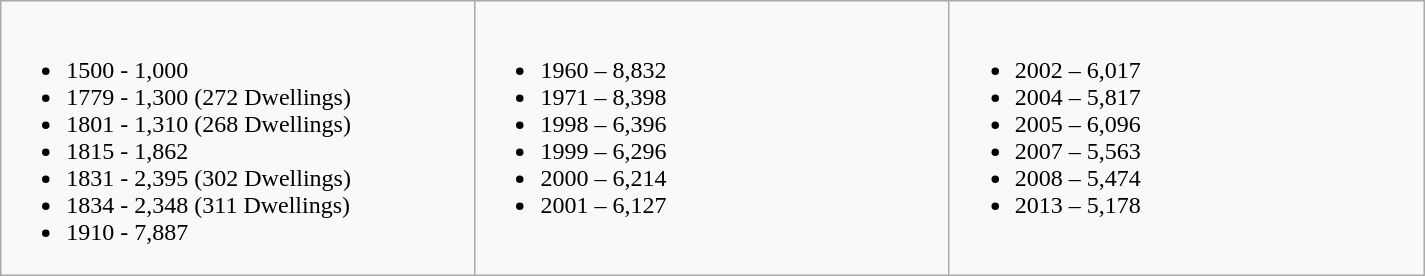<table class="wikitable">
<tr>
<td valign="top" width="25%"><br><ul><li>1500 - 1,000</li><li>1779 - 1,300 (272 Dwellings) </li><li>1801 - 1,310 (268 Dwellings) </li><li>1815 - 1,862 </li><li>1831 - 2,395 (302 Dwellings) </li><li>1834 - 2,348 (311 Dwellings) </li><li>1910 - 7,887</li></ul></td>
<td valign="top" width="25%"><br><ul><li>1960 – 8,832</li><li>1971 – 8,398</li><li>1998 – 6,396</li><li>1999 – 6,296</li><li>2000 – 6,214</li><li>2001 – 6,127</li></ul></td>
<td valign="top" width="25%"><br><ul><li>2002 – 6,017</li><li>2004 – 5,817</li><li>2005 – 6,096</li><li>2007 – 5,563</li><li>2008 – 5,474</li><li>2013 – 5,178</li></ul></td>
</tr>
</table>
